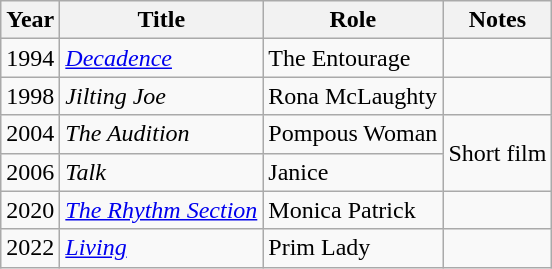<table class="wikitable">
<tr>
<th>Year</th>
<th>Title</th>
<th>Role</th>
<th>Notes</th>
</tr>
<tr>
<td>1994</td>
<td><em><a href='#'>Decadence</a></em></td>
<td>The Entourage</td>
<td></td>
</tr>
<tr>
<td>1998</td>
<td><em>Jilting Joe</em></td>
<td>Rona McLaughty</td>
<td></td>
</tr>
<tr>
<td>2004</td>
<td><em>The Audition</em></td>
<td>Pompous Woman</td>
<td rowspan="2">Short film</td>
</tr>
<tr>
<td>2006</td>
<td><em>Talk</em></td>
<td>Janice</td>
</tr>
<tr>
<td>2020</td>
<td><em><a href='#'>The Rhythm Section</a></em></td>
<td>Monica Patrick</td>
<td></td>
</tr>
<tr>
<td>2022</td>
<td><em><a href='#'>Living</a></em></td>
<td>Prim Lady</td>
<td></td>
</tr>
</table>
